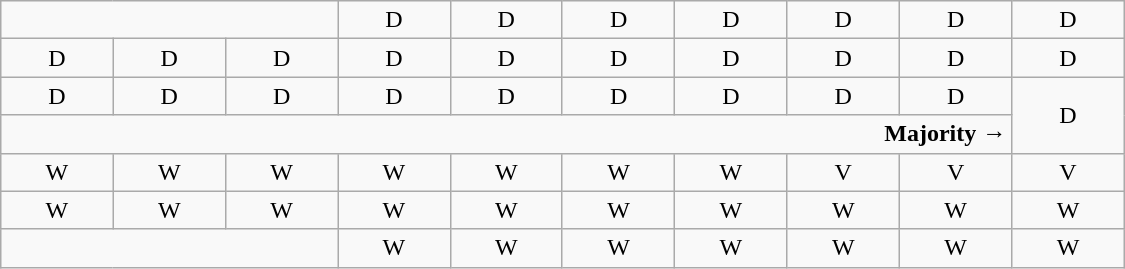<table class="wikitable" style="text-align:center" width=750px>
<tr>
<td colspan=3> </td>
<td>D</td>
<td>D</td>
<td>D</td>
<td>D</td>
<td>D</td>
<td>D</td>
<td>D</td>
</tr>
<tr>
<td width=50px >D</td>
<td width=50px >D</td>
<td width=50px >D</td>
<td width=50px >D</td>
<td width=50px >D</td>
<td width=50px >D</td>
<td width=50px >D</td>
<td width=50px >D</td>
<td width=50px >D</td>
<td width=50px >D</td>
</tr>
<tr>
<td>D</td>
<td>D</td>
<td>D<br></td>
<td>D<br></td>
<td>D<br></td>
<td>D<br></td>
<td>D<br></td>
<td>D<br></td>
<td>D<br></td>
<td rowspan=2 >D<br></td>
</tr>
<tr>
<td colspan=9 align=right><strong>Majority →</strong></td>
</tr>
<tr>
<td>W<br></td>
<td>W<br></td>
<td>W<br></td>
<td>W<br></td>
<td>W<br></td>
<td>W<br></td>
<td>W<br></td>
<td>V<br></td>
<td>V<br></td>
<td>V<br></td>
</tr>
<tr>
<td>W<br></td>
<td>W</td>
<td>W</td>
<td>W</td>
<td>W</td>
<td>W</td>
<td>W</td>
<td>W</td>
<td>W</td>
<td>W</td>
</tr>
<tr>
<td colspan=3> </td>
<td>W</td>
<td>W</td>
<td>W</td>
<td>W</td>
<td>W</td>
<td>W</td>
<td>W</td>
</tr>
</table>
